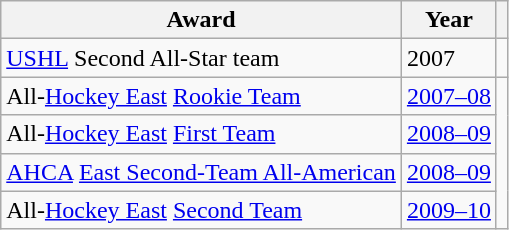<table class="wikitable">
<tr>
<th>Award</th>
<th>Year</th>
<th></th>
</tr>
<tr>
<td><a href='#'>USHL</a> Second All-Star team</td>
<td>2007</td>
<td></td>
</tr>
<tr>
<td>All-<a href='#'>Hockey East</a> <a href='#'>Rookie Team</a></td>
<td><a href='#'>2007–08</a></td>
<td rowspan="4"></td>
</tr>
<tr>
<td>All-<a href='#'>Hockey East</a> <a href='#'>First Team</a></td>
<td><a href='#'>2008–09</a></td>
</tr>
<tr>
<td><a href='#'>AHCA</a> <a href='#'>East Second-Team All-American</a></td>
<td><a href='#'>2008–09</a></td>
</tr>
<tr>
<td>All-<a href='#'>Hockey East</a> <a href='#'>Second Team</a></td>
<td><a href='#'>2009–10</a></td>
</tr>
</table>
